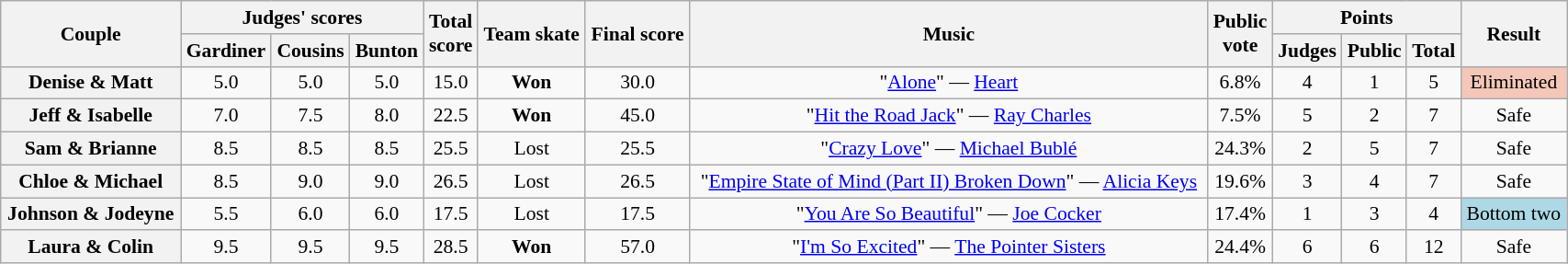<table class="wikitable sortable" style="text-align:center; font-size:90%; width:90%">
<tr>
<th scope="col" rowspan=2>Couple</th>
<th scope="col" colspan=3 class="unsortable">Judges' scores</th>
<th scope="col" rowspan=2>Total<br>score</th>
<th scope="col" rowspan=2 class="unsortable">Team skate</th>
<th scope="col" rowspan=2>Final score</th>
<th scope="col" rowspan=2 class="unsortable">Music</th>
<th scope="col" rowspan=2>Public<br>vote</th>
<th scope="col" colspan=3 class="unsortable">Points</th>
<th scope="col" rowspan=2 class="unsortable">Result</th>
</tr>
<tr>
<th class="unsortable">Gardiner</th>
<th class="unsortable">Cousins</th>
<th class="unsortable">Bunton</th>
<th class="unsortable">Judges</th>
<th class="unsortable">Public</th>
<th>Total</th>
</tr>
<tr>
<th scope="row">Denise & Matt</th>
<td>5.0</td>
<td>5.0</td>
<td>5.0</td>
<td>15.0</td>
<td><strong>Won</strong></td>
<td>30.0</td>
<td>"<a href='#'>Alone</a>" — <a href='#'>Heart</a></td>
<td>6.8%</td>
<td>4</td>
<td>1</td>
<td>5</td>
<td bgcolor="f4c7b8">Eliminated</td>
</tr>
<tr>
<th scope="row">Jeff & Isabelle</th>
<td>7.0</td>
<td>7.5</td>
<td>8.0</td>
<td>22.5</td>
<td><strong>Won</strong></td>
<td>45.0</td>
<td>"<a href='#'>Hit the Road Jack</a>" — <a href='#'>Ray Charles</a></td>
<td>7.5%</td>
<td>5</td>
<td>2</td>
<td>7</td>
<td>Safe</td>
</tr>
<tr>
<th scope="row">Sam & Brianne</th>
<td>8.5</td>
<td>8.5</td>
<td>8.5</td>
<td>25.5</td>
<td>Lost</td>
<td>25.5</td>
<td>"<a href='#'>Crazy Love</a>" — <a href='#'>Michael Bublé</a></td>
<td>24.3%</td>
<td>2</td>
<td>5</td>
<td>7</td>
<td>Safe</td>
</tr>
<tr>
<th scope="row">Chloe & Michael</th>
<td>8.5</td>
<td>9.0</td>
<td>9.0</td>
<td>26.5</td>
<td>Lost</td>
<td>26.5</td>
<td>"<a href='#'>Empire State of Mind (Part II) Broken Down</a>" — <a href='#'>Alicia Keys</a></td>
<td>19.6%</td>
<td>3</td>
<td>4</td>
<td>7</td>
<td>Safe</td>
</tr>
<tr>
<th scope="row">Johnson & Jodeyne</th>
<td>5.5</td>
<td>6.0</td>
<td>6.0</td>
<td>17.5</td>
<td>Lost</td>
<td>17.5</td>
<td>"<a href='#'>You Are So Beautiful</a>" — <a href='#'>Joe Cocker</a></td>
<td>17.4%</td>
<td>1</td>
<td>3</td>
<td>4</td>
<td bgcolor=lightblue>Bottom two</td>
</tr>
<tr>
<th scope="row">Laura & Colin</th>
<td>9.5</td>
<td>9.5</td>
<td>9.5</td>
<td>28.5</td>
<td><strong>Won</strong></td>
<td>57.0</td>
<td>"<a href='#'>I'm So Excited</a>" — <a href='#'>The Pointer Sisters</a></td>
<td>24.4%</td>
<td>6</td>
<td>6</td>
<td>12</td>
<td>Safe</td>
</tr>
</table>
